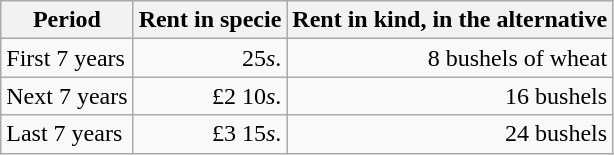<table class="wikitable">
<tr>
<th>Period</th>
<th>Rent in specie</th>
<th>Rent in kind, in the alternative</th>
</tr>
<tr>
<td>First 7 years</td>
<td align="right">25<em>s</em>.</td>
<td align="right">8 bushels of wheat</td>
</tr>
<tr>
<td>Next 7 years</td>
<td align="right">£2 10<em>s</em>.</td>
<td align="right">16 bushels</td>
</tr>
<tr>
<td>Last 7 years</td>
<td align="right">£3 15<em>s</em>.</td>
<td align="right">24 bushels</td>
</tr>
</table>
